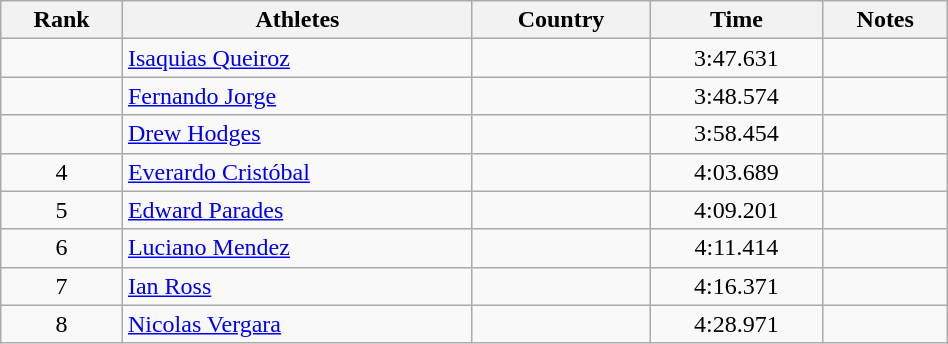<table class="wikitable" width=50% style="text-align:center">
<tr>
<th>Rank</th>
<th>Athletes</th>
<th>Country</th>
<th>Time</th>
<th>Notes</th>
</tr>
<tr>
<td></td>
<td align=left><a href='#'>Isaquias Queiroz</a></td>
<td align=left></td>
<td>3:47.631</td>
<td></td>
</tr>
<tr>
<td></td>
<td align=left><a href='#'>Fernando Jorge</a></td>
<td align=left></td>
<td>3:48.574</td>
<td></td>
</tr>
<tr>
<td></td>
<td align=left><a href='#'>Drew Hodges</a></td>
<td align=left></td>
<td>3:58.454</td>
<td></td>
</tr>
<tr>
<td>4</td>
<td align=left><a href='#'>Everardo Cristóbal</a></td>
<td align=left></td>
<td>4:03.689</td>
<td></td>
</tr>
<tr>
<td>5</td>
<td align=left><a href='#'>Edward Parades</a></td>
<td align=left></td>
<td>4:09.201</td>
<td></td>
</tr>
<tr>
<td>6</td>
<td align=left><a href='#'>Luciano Mendez</a></td>
<td align=left></td>
<td>4:11.414</td>
<td></td>
</tr>
<tr>
<td>7</td>
<td align=left><a href='#'>Ian Ross</a></td>
<td align=left></td>
<td>4:16.371</td>
<td></td>
</tr>
<tr>
<td>8</td>
<td align=left><a href='#'>Nicolas Vergara</a></td>
<td align=left></td>
<td>4:28.971</td>
<td></td>
</tr>
</table>
